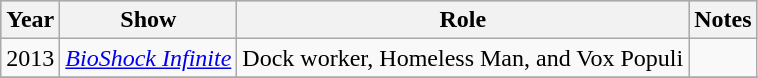<table class="wikitable sortable">
<tr style="background:#b0c4de;">
<th>Year</th>
<th>Show</th>
<th>Role</th>
<th>Notes</th>
</tr>
<tr>
<td>2013</td>
<td><em><a href='#'>BioShock Infinite</a></em></td>
<td>Dock worker, Homeless Man, and Vox Populi</td>
<td></td>
</tr>
<tr>
</tr>
</table>
